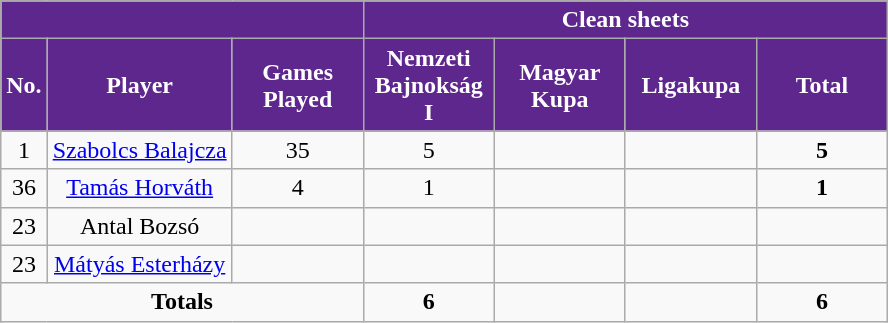<table class="wikitable sortable alternance" style="text-align:center">
<tr>
<th colspan="3" style="background:#5E278E"></th>
<th colspan="4" style="background:#5E278E;color:white">Clean sheets</th>
</tr>
<tr>
<th style="background-color:#5E278E;color:white">No.</th>
<th style="background-color:#5E278E;color:white">Player</th>
<th width=80 style="background-color:#5E278E;color:white">Games Played</th>
<th width=80 style="background-color:#5E278E;color:white">Nemzeti Bajnokság I</th>
<th width=80 style="background-color:#5E278E;color:white">Magyar Kupa</th>
<th width=80 style="background-color:#5E278E;color:white">Ligakupa</th>
<th width=80 style="background-color:#5E278E;color:white">Total</th>
</tr>
<tr>
<td>1</td>
<td> <a href='#'>Szabolcs Balajcza</a></td>
<td>35</td>
<td>5</td>
<td></td>
<td></td>
<td><strong>5</strong></td>
</tr>
<tr>
<td>36</td>
<td> <a href='#'>Tamás Horváth</a></td>
<td>4</td>
<td>1</td>
<td></td>
<td></td>
<td><strong>1</strong></td>
</tr>
<tr>
<td>23</td>
<td> Antal Bozsó</td>
<td></td>
<td></td>
<td></td>
<td></td>
<td></td>
</tr>
<tr>
<td>23</td>
<td> <a href='#'>Mátyás Esterházy</a></td>
<td></td>
<td></td>
<td></td>
<td></td>
<td></td>
</tr>
<tr class="sortbottom">
<td colspan="3"><strong>Totals</strong></td>
<td><strong>6</strong></td>
<td></td>
<td></td>
<td><strong>6</strong></td>
</tr>
</table>
